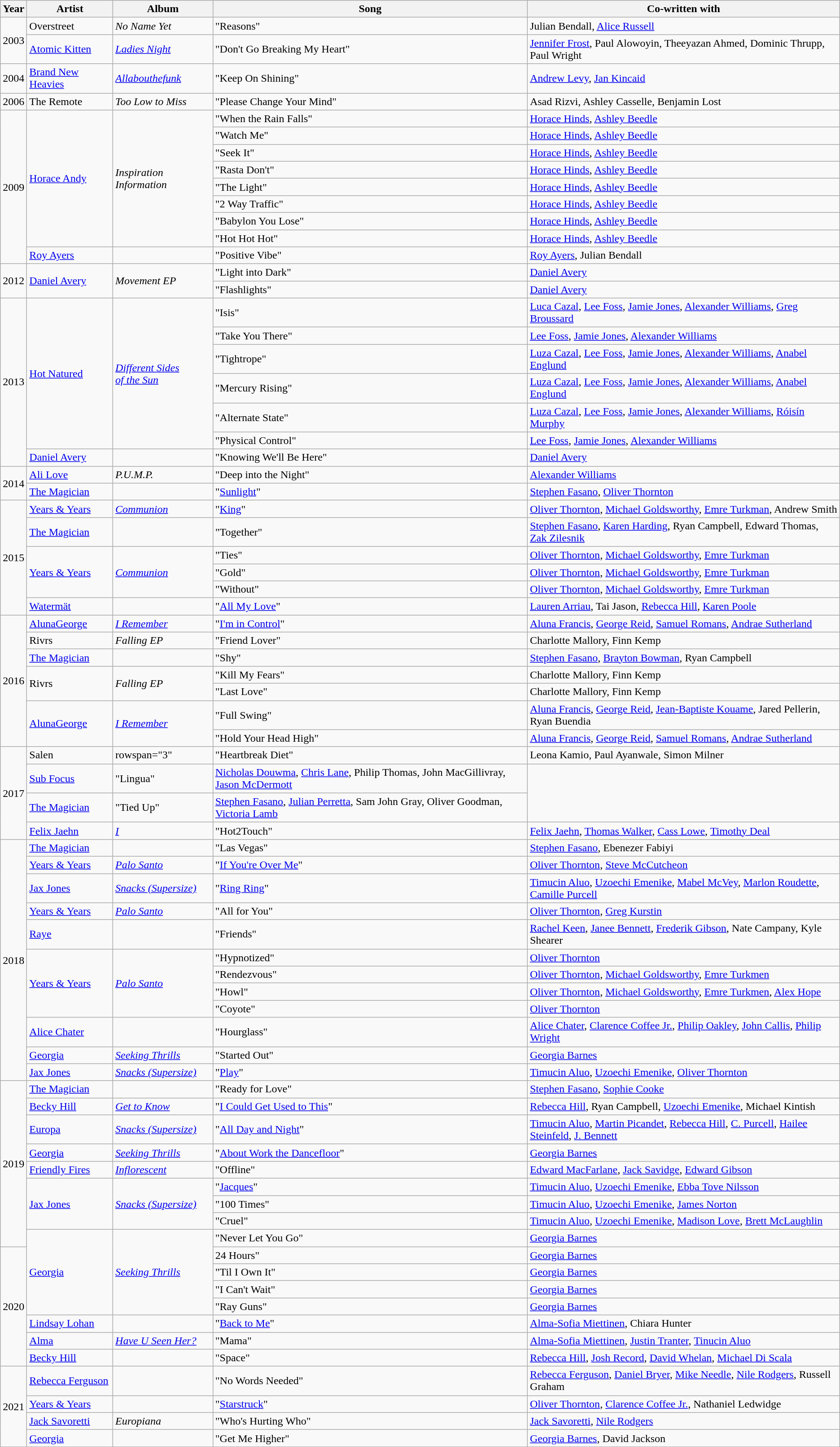<table class="wikitable">
<tr>
<th>Year</th>
<th>Artist</th>
<th>Album</th>
<th>Song</th>
<th>Co-written with</th>
</tr>
<tr>
<td rowspan="2">2003</td>
<td>Overstreet</td>
<td><em>No Name Yet</em></td>
<td>"Reasons"</td>
<td>Julian Bendall, <a href='#'>Alice Russell</a></td>
</tr>
<tr>
<td><a href='#'>Atomic Kitten</a></td>
<td><em><a href='#'>Ladies Night</a></em></td>
<td>"Don't Go Breaking My Heart"</td>
<td><a href='#'>Jennifer Frost</a>, Paul Alowoyin, Theeyazan Ahmed, Dominic Thrupp, Paul Wright</td>
</tr>
<tr>
<td>2004</td>
<td><a href='#'>Brand New Heavies</a></td>
<td><em><a href='#'>Allabouthefunk</a></em></td>
<td>"Keep On Shining"</td>
<td><a href='#'>Andrew Levy</a>, <a href='#'>Jan Kincaid</a></td>
</tr>
<tr>
<td>2006</td>
<td>The Remote</td>
<td><em>Too Low to Miss</em></td>
<td>"Please Change Your Mind"</td>
<td>Asad Rizvi, Ashley Casselle, Benjamin Lost</td>
</tr>
<tr>
<td rowspan="9">2009</td>
<td rowspan="8"><a href='#'>Horace Andy</a><br></td>
<td rowspan="8"><em>Inspiration Information</em></td>
<td>"When the Rain Falls"</td>
<td><a href='#'>Horace Hinds</a>, <a href='#'>Ashley Beedle</a></td>
</tr>
<tr>
<td>"Watch Me"</td>
<td><a href='#'>Horace Hinds</a>, <a href='#'>Ashley Beedle</a></td>
</tr>
<tr>
<td>"Seek It"</td>
<td><a href='#'>Horace Hinds</a>, <a href='#'>Ashley Beedle</a></td>
</tr>
<tr>
<td>"Rasta Don't"</td>
<td><a href='#'>Horace Hinds</a>, <a href='#'>Ashley Beedle</a></td>
</tr>
<tr>
<td>"The Light"</td>
<td><a href='#'>Horace Hinds</a>, <a href='#'>Ashley Beedle</a></td>
</tr>
<tr>
<td>"2 Way Traffic"</td>
<td><a href='#'>Horace Hinds</a>, <a href='#'>Ashley Beedle</a></td>
</tr>
<tr>
<td>"Babylon You Lose"</td>
<td><a href='#'>Horace Hinds</a>, <a href='#'>Ashley Beedle</a></td>
</tr>
<tr>
<td>"Hot Hot Hot"</td>
<td><a href='#'>Horace Hinds</a>, <a href='#'>Ashley Beedle</a></td>
</tr>
<tr>
<td><a href='#'>Roy Ayers</a></td>
<td></td>
<td>"Positive Vibe" </td>
<td><a href='#'>Roy Ayers</a>, Julian Bendall</td>
</tr>
<tr>
<td rowspan="2">2012</td>
<td rowspan="2"><a href='#'>Daniel Avery</a></td>
<td rowspan="2"><em>Movement EP</em></td>
<td>"Light into Dark"</td>
<td><a href='#'>Daniel Avery</a></td>
</tr>
<tr>
<td>"Flashlights"</td>
<td><a href='#'>Daniel Avery</a></td>
</tr>
<tr>
<td rowspan="7">2013</td>
<td rowspan="6"><a href='#'>Hot Natured</a></td>
<td rowspan="6"><em><a href='#'>Different Sides<br>of the Sun</a></em></td>
<td>"Isis" </td>
<td><a href='#'>Luca Cazal</a>, <a href='#'>Lee Foss</a>, <a href='#'>Jamie Jones</a>, <a href='#'>Alexander Williams</a>, <a href='#'>Greg Broussard</a></td>
</tr>
<tr>
<td>"Take You There"</td>
<td><a href='#'>Lee Foss</a>, <a href='#'>Jamie Jones</a>, <a href='#'>Alexander Williams</a></td>
</tr>
<tr>
<td>"Tightrope"</td>
<td><a href='#'>Luza Cazal</a>, <a href='#'>Lee Foss</a>, <a href='#'>Jamie Jones</a>, <a href='#'>Alexander Williams</a>, <a href='#'>Anabel Englund</a></td>
</tr>
<tr>
<td>"Mercury Rising" </td>
<td><a href='#'>Luza Cazal</a>, <a href='#'>Lee Foss</a>, <a href='#'>Jamie Jones</a>, <a href='#'>Alexander Williams</a>, <a href='#'>Anabel Englund</a></td>
</tr>
<tr>
<td>"Alternate State" </td>
<td><a href='#'>Luza Cazal</a>, <a href='#'>Lee Foss</a>, <a href='#'>Jamie Jones</a>, <a href='#'>Alexander Williams</a>, <a href='#'>Róisín Murphy</a></td>
</tr>
<tr>
<td>"Physical Control"</td>
<td><a href='#'>Lee Foss</a>, <a href='#'>Jamie Jones</a>, <a href='#'>Alexander Williams</a></td>
</tr>
<tr>
<td><a href='#'>Daniel Avery</a></td>
<td></td>
<td>"Knowing We'll Be Here"</td>
<td><a href='#'>Daniel Avery</a></td>
</tr>
<tr>
<td rowspan="2">2014</td>
<td><a href='#'>Ali Love</a></td>
<td><em>P.U.M.P.</em></td>
<td>"Deep into the Night"</td>
<td><a href='#'>Alexander Williams</a></td>
</tr>
<tr>
<td><a href='#'>The Magician</a></td>
<td></td>
<td>"<a href='#'>Sunlight</a>" </td>
<td><a href='#'>Stephen Fasano</a>, <a href='#'>Oliver Thornton</a></td>
</tr>
<tr>
<td rowspan="6">2015</td>
<td><a href='#'>Years & Years</a></td>
<td><em><a href='#'>Communion</a></em></td>
<td>"<a href='#'>King</a>"</td>
<td><a href='#'>Oliver Thornton</a>, <a href='#'>Michael Goldsworthy</a>, <a href='#'>Emre Turkman</a>, Andrew Smith</td>
</tr>
<tr>
<td><a href='#'>The Magician</a></td>
<td></td>
<td>"Together"</td>
<td><a href='#'>Stephen Fasano</a>, <a href='#'>Karen Harding</a>, Ryan Campbell, Edward Thomas, <a href='#'>Zak Zilesnik</a></td>
</tr>
<tr>
<td rowspan="3"><a href='#'>Years & Years</a></td>
<td rowspan="3"><em><a href='#'>Communion</a></em></td>
<td>"Ties"</td>
<td><a href='#'>Oliver Thornton</a>, <a href='#'>Michael Goldsworthy</a>, <a href='#'>Emre Turkman</a></td>
</tr>
<tr>
<td>"Gold"</td>
<td><a href='#'>Oliver Thornton</a>, <a href='#'>Michael Goldsworthy</a>, <a href='#'>Emre Turkman</a></td>
</tr>
<tr>
<td>"Without"</td>
<td><a href='#'>Oliver Thornton</a>, <a href='#'>Michael Goldsworthy</a>, <a href='#'>Emre Turkman</a></td>
</tr>
<tr>
<td><a href='#'>Watermät</a></td>
<td></td>
<td>"<a href='#'>All My Love</a>" </td>
<td><a href='#'>Lauren Arriau</a>, Tai Jason, <a href='#'>Rebecca Hill</a>, <a href='#'>Karen Poole</a></td>
</tr>
<tr>
<td rowspan="7">2016</td>
<td><a href='#'>AlunaGeorge</a></td>
<td><em><a href='#'>I Remember</a></em></td>
<td>"<a href='#'>I'm in Control</a>" </td>
<td><a href='#'>Aluna Francis</a>, <a href='#'>George Reid</a>, <a href='#'>Samuel Romans</a>, <a href='#'>Andrae Sutherland</a></td>
</tr>
<tr>
<td>Rivrs</td>
<td><em>Falling EP</em></td>
<td>"Friend Lover"</td>
<td>Charlotte Mallory, Finn Kemp</td>
</tr>
<tr>
<td><a href='#'>The Magician</a></td>
<td></td>
<td>"Shy" </td>
<td><a href='#'>Stephen Fasano</a>, <a href='#'>Brayton Bowman</a>, Ryan Campbell</td>
</tr>
<tr>
<td rowspan="2">Rivrs</td>
<td rowspan="2"><em>Falling EP</em></td>
<td>"Kill My Fears"</td>
<td>Charlotte Mallory, Finn Kemp</td>
</tr>
<tr>
<td>"Last Love"</td>
<td>Charlotte Mallory, Finn Kemp</td>
</tr>
<tr>
<td rowspan="2"><a href='#'>AlunaGeorge</a></td>
<td rowspan="2"><em><a href='#'>I Remember</a></em></td>
<td>"Full Swing" </td>
<td><a href='#'>Aluna Francis</a>, <a href='#'>George Reid</a>, <a href='#'>Jean-Baptiste Kouame</a>, Jared Pellerin, Ryan Buendia</td>
</tr>
<tr>
<td>"Hold Your Head High"</td>
<td><a href='#'>Aluna Francis</a>, <a href='#'>George Reid</a>, <a href='#'>Samuel Romans</a>, <a href='#'>Andrae Sutherland</a></td>
</tr>
<tr>
<td rowspan="4">2017</td>
<td>Salen</td>
<td>rowspan="3" </td>
<td>"Heartbreak Diet"</td>
<td>Leona Kamio, Paul Ayanwale, Simon Milner</td>
</tr>
<tr>
<td><a href='#'>Sub Focus</a></td>
<td>"Lingua" </td>
<td><a href='#'>Nicholas Douwma</a>, <a href='#'>Chris Lane</a>, Philip Thomas, John MacGillivray, <a href='#'>Jason McDermott</a></td>
</tr>
<tr>
<td><a href='#'>The Magician</a></td>
<td>"Tied Up" </td>
<td><a href='#'>Stephen Fasano</a>, <a href='#'>Julian Perretta</a>, Sam John Gray, Oliver Goodman, <a href='#'>Victoria Lamb</a></td>
</tr>
<tr>
<td><a href='#'>Felix Jaehn</a></td>
<td><em><a href='#'>I</a></em></td>
<td>"Hot2Touch" </td>
<td><a href='#'>Felix Jaehn</a>, <a href='#'>Thomas Walker</a>, <a href='#'>Cass Lowe</a>, <a href='#'>Timothy Deal</a></td>
</tr>
<tr>
<td rowspan="12">2018</td>
<td><a href='#'>The Magician</a></td>
<td></td>
<td>"Las Vegas" </td>
<td><a href='#'>Stephen Fasano</a>, Ebenezer Fabiyi</td>
</tr>
<tr>
<td><a href='#'>Years & Years</a></td>
<td><em><a href='#'>Palo Santo</a></em></td>
<td>"<a href='#'>If You're Over Me</a>"</td>
<td><a href='#'>Oliver Thornton</a>, <a href='#'>Steve McCutcheon</a></td>
</tr>
<tr>
<td><a href='#'>Jax Jones</a></td>
<td><em><a href='#'>Snacks (Supersize)</a></em></td>
<td>"<a href='#'>Ring Ring</a>" </td>
<td><a href='#'>Timucin Aluo</a>, <a href='#'>Uzoechi Emenike</a>, <a href='#'>Mabel McVey</a>, <a href='#'>Marlon Roudette</a>, <a href='#'>Camille Purcell</a></td>
</tr>
<tr>
<td><a href='#'>Years & Years</a></td>
<td><em><a href='#'>Palo Santo</a></em></td>
<td>"All for You"</td>
<td><a href='#'>Oliver Thornton</a>, <a href='#'>Greg Kurstin</a></td>
</tr>
<tr>
<td><a href='#'>Raye</a></td>
<td></td>
<td>"Friends"</td>
<td><a href='#'>Rachel Keen</a>, <a href='#'>Janee Bennett</a>, <a href='#'>Frederik Gibson</a>, Nate Campany, Kyle Shearer</td>
</tr>
<tr>
<td rowspan="4"><a href='#'>Years & Years</a></td>
<td rowspan="4"><em><a href='#'>Palo Santo</a></em></td>
<td>"Hypnotized"</td>
<td><a href='#'>Oliver Thornton</a></td>
</tr>
<tr>
<td>"Rendezvous"</td>
<td><a href='#'>Oliver Thornton</a>, <a href='#'>Michael Goldsworthy</a>, <a href='#'>Emre Turkmen</a></td>
</tr>
<tr>
<td>"Howl"</td>
<td><a href='#'>Oliver Thornton</a>, <a href='#'>Michael Goldsworthy</a>, <a href='#'>Emre Turkmen</a>, <a href='#'>Alex Hope</a></td>
</tr>
<tr>
<td>"Coyote"</td>
<td><a href='#'>Oliver Thornton</a></td>
</tr>
<tr>
<td><a href='#'>Alice Chater</a></td>
<td></td>
<td>"Hourglass"</td>
<td><a href='#'>Alice Chater</a>, <a href='#'>Clarence Coffee Jr.</a>, <a href='#'>Philip Oakley</a>, <a href='#'>John Callis</a>, <a href='#'>Philip Wright</a></td>
</tr>
<tr>
<td><a href='#'>Georgia</a></td>
<td><em><a href='#'>Seeking Thrills</a></em></td>
<td>"Started Out"</td>
<td><a href='#'>Georgia Barnes</a></td>
</tr>
<tr>
<td><a href='#'>Jax Jones</a></td>
<td><em><a href='#'>Snacks (Supersize)</a></em></td>
<td>"<a href='#'>Play</a>" </td>
<td><a href='#'>Timucin Aluo</a>, <a href='#'>Uzoechi Emenike</a>, <a href='#'>Oliver Thornton</a></td>
</tr>
<tr>
<td rowspan="9">2019</td>
<td><a href='#'>The Magician</a></td>
<td></td>
<td>"Ready for Love"</td>
<td><a href='#'>Stephen Fasano</a>, <a href='#'>Sophie Cooke</a></td>
</tr>
<tr>
<td><a href='#'>Becky Hill</a></td>
<td><em><a href='#'>Get to Know</a></em></td>
<td>"<a href='#'>I Could Get Used to This</a>" </td>
<td><a href='#'>Rebecca Hill</a>, Ryan Campbell, <a href='#'>Uzoechi Emenike</a>, Michael Kintish</td>
</tr>
<tr>
<td><a href='#'>Europa</a></td>
<td><em><a href='#'>Snacks (Supersize)</a></em></td>
<td>"<a href='#'>All Day and Night</a>" </td>
<td><a href='#'>Timucin Aluo</a>, <a href='#'>Martin Picandet</a>, <a href='#'>Rebecca Hill</a>, <a href='#'>C. Purcell</a>, <a href='#'>Hailee Steinfeld</a>, <a href='#'>J. Bennett</a></td>
</tr>
<tr>
<td><a href='#'>Georgia</a></td>
<td><em><a href='#'>Seeking Thrills</a></em></td>
<td>"<a href='#'>About Work the Dancefloor</a>"</td>
<td><a href='#'>Georgia Barnes</a></td>
</tr>
<tr>
<td><a href='#'>Friendly Fires</a></td>
<td><em><a href='#'>Inflorescent</a></em></td>
<td>"Offline" </td>
<td><a href='#'>Edward MacFarlane</a>, <a href='#'>Jack Savidge</a>, <a href='#'>Edward Gibson</a></td>
</tr>
<tr>
<td rowspan="3"><a href='#'>Jax Jones</a></td>
<td rowspan="3"><em><a href='#'>Snacks (Supersize)</a></em></td>
<td>"<a href='#'>Jacques</a>" </td>
<td><a href='#'>Timucin Aluo</a>, <a href='#'>Uzoechi Emenike</a>, <a href='#'>Ebba Tove Nilsson</a></td>
</tr>
<tr>
<td>"100 Times"</td>
<td><a href='#'>Timucin Aluo</a>, <a href='#'>Uzoechi Emenike</a>, <a href='#'>James Norton</a></td>
</tr>
<tr>
<td>"Cruel"</td>
<td><a href='#'>Timucin Aluo</a>, <a href='#'>Uzoechi Emenike</a>, <a href='#'>Madison Love</a>, <a href='#'>Brett McLaughlin</a></td>
</tr>
<tr>
<td rowspan="5"><a href='#'>Georgia</a></td>
<td rowspan="5"><em><a href='#'>Seeking Thrills</a></em></td>
<td>"Never Let You Go"</td>
<td><a href='#'>Georgia Barnes</a></td>
</tr>
<tr>
<td rowspan="7">2020</td>
<td>24 Hours"</td>
<td><a href='#'>Georgia Barnes</a></td>
</tr>
<tr>
<td>"Til I Own It"</td>
<td><a href='#'>Georgia Barnes</a></td>
</tr>
<tr>
<td>"I Can't Wait"</td>
<td><a href='#'>Georgia Barnes</a></td>
</tr>
<tr>
<td>"Ray Guns"</td>
<td><a href='#'>Georgia Barnes</a></td>
</tr>
<tr>
<td><a href='#'>Lindsay Lohan</a></td>
<td></td>
<td>"<a href='#'>Back to Me</a>"</td>
<td><a href='#'>Alma-Sofia Miettinen</a>, Chiara Hunter</td>
</tr>
<tr>
<td><a href='#'>Alma</a></td>
<td><em><a href='#'>Have U Seen Her?</a></em></td>
<td>"Mama"</td>
<td><a href='#'>Alma-Sofia Miettinen</a>, <a href='#'>Justin Tranter</a>, <a href='#'>Tinucin Aluo</a></td>
</tr>
<tr>
<td><a href='#'>Becky Hill</a></td>
<td></td>
<td>"Space"</td>
<td><a href='#'>Rebecca Hill</a>, <a href='#'>Josh Record</a>, <a href='#'>David Whelan</a>, <a href='#'>Michael Di Scala</a></td>
</tr>
<tr>
<td rowspan="4">2021</td>
<td><a href='#'>Rebecca Ferguson</a></td>
<td></td>
<td>"No Words Needed" </td>
<td><a href='#'>Rebecca Ferguson</a>, <a href='#'>Daniel Bryer</a>, <a href='#'>Mike Needle</a>, <a href='#'>Nile Rodgers</a>, Russell Graham</td>
</tr>
<tr>
<td><a href='#'>Years & Years</a></td>
<td></td>
<td>"<a href='#'>Starstruck</a>"</td>
<td><a href='#'>Oliver Thornton</a>, <a href='#'>Clarence Coffee Jr.</a>, Nathaniel Ledwidge</td>
</tr>
<tr>
<td><a href='#'>Jack Savoretti</a></td>
<td><em>Europiana</em></td>
<td>"Who's Hurting Who" </td>
<td><a href='#'>Jack Savoretti</a>, <a href='#'>Nile Rodgers</a></td>
</tr>
<tr>
<td><a href='#'>Georgia</a></td>
<td></td>
<td>"Get Me Higher" </td>
<td><a href='#'>Georgia Barnes</a>, David Jackson</td>
</tr>
<tr>
</tr>
</table>
